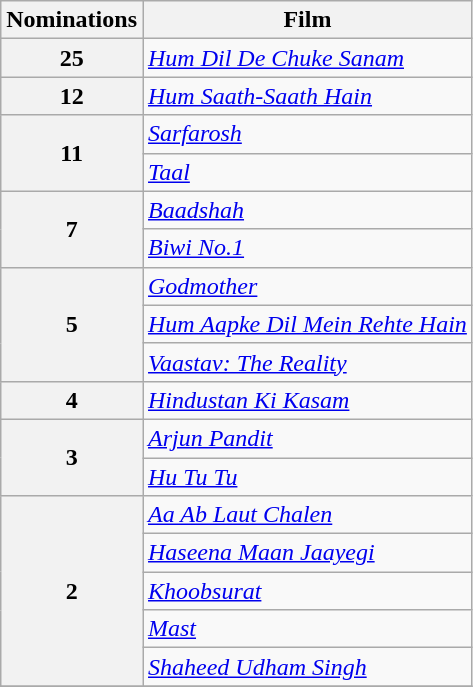<table class="wikitable" style="display:inline-table;">
<tr>
<th>Nominations</th>
<th>Film</th>
</tr>
<tr>
<th>25</th>
<td><em><a href='#'>Hum Dil De Chuke Sanam</a></em></td>
</tr>
<tr>
<th>12</th>
<td><em><a href='#'>Hum Saath-Saath Hain</a></em></td>
</tr>
<tr>
<th rowspan="2">11</th>
<td><em><a href='#'>Sarfarosh</a></em></td>
</tr>
<tr>
<td><em><a href='#'>Taal</a></em></td>
</tr>
<tr>
<th rowspan="2">7</th>
<td><em><a href='#'>Baadshah</a></em></td>
</tr>
<tr>
<td><em><a href='#'>Biwi No.1</a></em></td>
</tr>
<tr>
<th rowspan="3">5</th>
<td><em><a href='#'>Godmother</a></em></td>
</tr>
<tr>
<td><em><a href='#'>Hum Aapke Dil Mein Rehte Hain</a></em></td>
</tr>
<tr>
<td><em><a href='#'>Vaastav: The Reality</a></em></td>
</tr>
<tr>
<th>4</th>
<td><em><a href='#'>Hindustan Ki Kasam</a></em></td>
</tr>
<tr>
<th rowspan="2">3</th>
<td><em><a href='#'>Arjun Pandit</a></em></td>
</tr>
<tr>
<td><em><a href='#'>Hu Tu Tu</a></em></td>
</tr>
<tr>
<th rowspan="5">2</th>
<td><em><a href='#'>Aa Ab Laut Chalen</a></em></td>
</tr>
<tr>
<td><em><a href='#'>Haseena Maan Jaayegi</a></em></td>
</tr>
<tr>
<td><em><a href='#'>Khoobsurat</a></em></td>
</tr>
<tr>
<td><em><a href='#'>Mast</a></em></td>
</tr>
<tr>
<td><em><a href='#'>Shaheed Udham Singh</a></em></td>
</tr>
<tr>
</tr>
</table>
